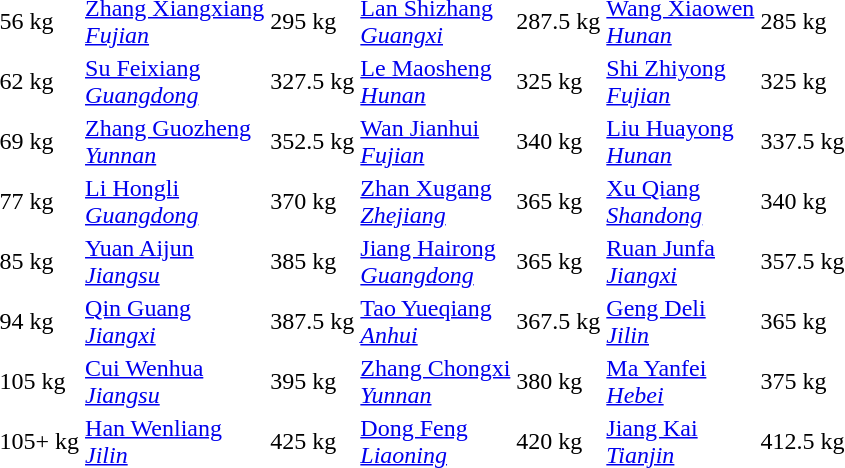<table>
<tr>
<td>56 kg</td>
<td><a href='#'>Zhang Xiangxiang</a><br><em><a href='#'>Fujian</a></em></td>
<td>295 kg</td>
<td><a href='#'>Lan Shizhang</a><br><em><a href='#'>Guangxi</a></em></td>
<td>287.5 kg</td>
<td><a href='#'>Wang Xiaowen</a><br><em><a href='#'>Hunan</a></em></td>
<td>285 kg</td>
</tr>
<tr>
<td>62 kg</td>
<td><a href='#'>Su Feixiang</a><br><em><a href='#'>Guangdong</a></em></td>
<td>327.5 kg</td>
<td><a href='#'>Le Maosheng</a><br><em><a href='#'>Hunan</a></em></td>
<td>325 kg</td>
<td><a href='#'>Shi Zhiyong</a><br><em><a href='#'>Fujian</a></em></td>
<td>325 kg</td>
</tr>
<tr>
<td>69 kg</td>
<td><a href='#'>Zhang Guozheng</a><br><em><a href='#'>Yunnan</a></em></td>
<td>352.5 kg</td>
<td><a href='#'>Wan Jianhui</a><br><em><a href='#'>Fujian</a></em></td>
<td>340 kg</td>
<td><a href='#'>Liu Huayong</a><br><em><a href='#'>Hunan</a></em></td>
<td>337.5 kg</td>
</tr>
<tr>
<td>77 kg</td>
<td><a href='#'>Li Hongli</a><br><em><a href='#'>Guangdong</a></em></td>
<td>370 kg</td>
<td><a href='#'>Zhan Xugang</a><br><em><a href='#'>Zhejiang</a></em></td>
<td>365 kg</td>
<td><a href='#'>Xu Qiang</a><br><em><a href='#'>Shandong</a></em></td>
<td>340 kg</td>
</tr>
<tr>
<td>85 kg</td>
<td><a href='#'>Yuan Aijun</a><br><em><a href='#'>Jiangsu</a></em></td>
<td>385 kg</td>
<td><a href='#'>Jiang Hairong</a><br><em><a href='#'>Guangdong</a></em></td>
<td>365 kg</td>
<td><a href='#'>Ruan Junfa</a><br><em><a href='#'>Jiangxi</a></em></td>
<td>357.5 kg</td>
</tr>
<tr>
<td>94 kg</td>
<td><a href='#'>Qin Guang</a><br><em><a href='#'>Jiangxi</a></em></td>
<td>387.5 kg</td>
<td><a href='#'>Tao Yueqiang</a><br><em><a href='#'>Anhui</a></em></td>
<td>367.5 kg</td>
<td><a href='#'>Geng Deli</a><br><em><a href='#'>Jilin</a></em></td>
<td>365 kg</td>
</tr>
<tr>
<td>105 kg</td>
<td><a href='#'>Cui Wenhua</a><br><em><a href='#'>Jiangsu</a></em></td>
<td>395 kg</td>
<td><a href='#'>Zhang Chongxi</a><br><em><a href='#'>Yunnan</a></em></td>
<td>380 kg</td>
<td><a href='#'>Ma Yanfei</a><br><em><a href='#'>Hebei</a></em></td>
<td>375 kg</td>
</tr>
<tr>
<td>105+ kg</td>
<td><a href='#'>Han Wenliang</a><br><em><a href='#'>Jilin</a></em></td>
<td>425 kg</td>
<td><a href='#'>Dong Feng</a><br><em><a href='#'>Liaoning</a></em></td>
<td>420 kg</td>
<td><a href='#'>Jiang Kai</a><br><em><a href='#'>Tianjin</a></em></td>
<td>412.5 kg</td>
</tr>
</table>
